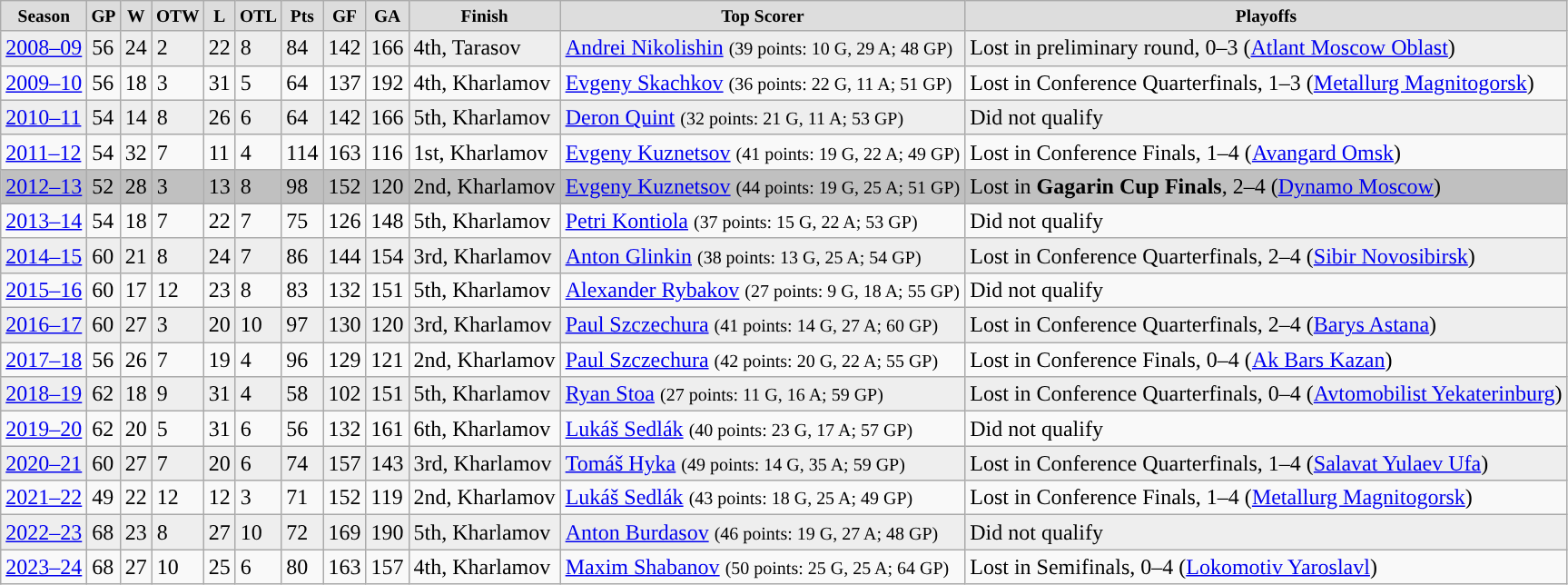<table class="wikitable">
<tr style="text-align:center; font-size:small; background:#ddd; padding:5px;"|>
<td><strong>Season</strong></td>
<td><strong>GP</strong></td>
<td><strong>W</strong></td>
<td><strong>OTW</strong></td>
<td><strong>L</strong></td>
<td><strong>OTL</strong></td>
<td><strong>Pts</strong></td>
<td><strong>GF</strong></td>
<td><strong>GA</strong></td>
<td><strong>Finish</strong></td>
<td><strong>Top Scorer</strong></td>
<td><strong>Playoffs</strong></td>
</tr>
<tr style="background:#eee;">
<td><a href='#'>2008–09</a></td>
<td>56</td>
<td>24</td>
<td>2</td>
<td>22</td>
<td>8</td>
<td>84</td>
<td>142</td>
<td>166</td>
<td>4th, Tarasov</td>
<td><a href='#'>Andrei Nikolishin</a> <small>(39 points: 10 G, 29 A; 48 GP)</small></td>
<td>Lost in preliminary round, 0–3 (<a href='#'>Atlant Moscow Oblast</a>)</td>
</tr>
<tr>
<td><a href='#'>2009–10</a></td>
<td>56</td>
<td>18</td>
<td>3</td>
<td>31</td>
<td>5</td>
<td>64</td>
<td>137</td>
<td>192</td>
<td>4th, Kharlamov</td>
<td><a href='#'>Evgeny Skachkov</a> <small>(36 points: 22 G, 11 A; 51 GP)</small></td>
<td>Lost in Conference Quarterfinals, 1–3 (<a href='#'>Metallurg Magnitogorsk</a>)</td>
</tr>
<tr style="background:#eee;">
<td><a href='#'>2010–11</a></td>
<td>54</td>
<td>14</td>
<td>8</td>
<td>26</td>
<td>6</td>
<td>64</td>
<td>142</td>
<td>166</td>
<td>5th, Kharlamov</td>
<td><a href='#'>Deron Quint</a> <small>(32 points: 21 G, 11 A; 53 GP)</small></td>
<td>Did not qualify</td>
</tr>
<tr>
<td><a href='#'>2011–12</a></td>
<td>54</td>
<td>32</td>
<td>7</td>
<td>11</td>
<td>4</td>
<td>114</td>
<td>163</td>
<td>116</td>
<td>1st, Kharlamov</td>
<td><a href='#'>Evgeny Kuznetsov</a> <small>(41 points: 19 G, 22 A; 49 GP)</small></td>
<td>Lost in Conference Finals, 1–4 (<a href='#'>Avangard Omsk</a>)</td>
</tr>
<tr style="background:silver;">
<td><a href='#'>2012–13</a></td>
<td>52</td>
<td>28</td>
<td>3</td>
<td>13</td>
<td>8</td>
<td>98</td>
<td>152</td>
<td>120</td>
<td>2nd, Kharlamov</td>
<td><a href='#'>Evgeny Kuznetsov</a> <small>(44 points: 19 G, 25 A; 51 GP)</small></td>
<td>Lost in <strong>Gagarin Cup Finals</strong>, 2–4 (<a href='#'>Dynamo Moscow</a>)</td>
</tr>
<tr>
<td><a href='#'>2013–14</a></td>
<td>54</td>
<td>18</td>
<td>7</td>
<td>22</td>
<td>7</td>
<td>75</td>
<td>126</td>
<td>148</td>
<td>5th, Kharlamov</td>
<td><a href='#'>Petri Kontiola</a> <small>(37 points: 15 G, 22 A; 53 GP)</small></td>
<td>Did not qualify</td>
</tr>
<tr style="background:#eee;">
<td><a href='#'>2014–15</a></td>
<td>60</td>
<td>21</td>
<td>8</td>
<td>24</td>
<td>7</td>
<td>86</td>
<td>144</td>
<td>154</td>
<td>3rd, Kharlamov</td>
<td><a href='#'>Anton Glinkin</a> <small>(38 points: 13 G, 25 A; 54 GP)</small></td>
<td>Lost in Conference Quarterfinals, 2–4 (<a href='#'>Sibir Novosibirsk</a>)</td>
</tr>
<tr>
<td><a href='#'>2015–16</a></td>
<td>60</td>
<td>17</td>
<td>12</td>
<td>23</td>
<td>8</td>
<td>83</td>
<td>132</td>
<td>151</td>
<td>5th, Kharlamov</td>
<td><a href='#'>Alexander Rybakov</a> <small>(27 points: 9 G, 18 A; 55 GP)</small></td>
<td>Did not qualify</td>
</tr>
<tr style="background:#eee;">
<td><a href='#'>2016–17</a></td>
<td>60</td>
<td>27</td>
<td>3</td>
<td>20</td>
<td>10</td>
<td>97</td>
<td>130</td>
<td>120</td>
<td>3rd, Kharlamov</td>
<td><a href='#'>Paul Szczechura</a> <small>(41 points: 14 G, 27 A; 60 GP)</small></td>
<td>Lost in Conference Quarterfinals, 2–4 (<a href='#'>Barys Astana</a>)</td>
</tr>
<tr>
<td><a href='#'>2017–18</a></td>
<td>56</td>
<td>26</td>
<td>7</td>
<td>19</td>
<td>4</td>
<td>96</td>
<td>129</td>
<td>121</td>
<td>2nd, Kharlamov</td>
<td><a href='#'>Paul Szczechura</a> <small>(42 points: 20 G, 22 A; 55 GP)</small></td>
<td>Lost in Conference Finals, 0–4 (<a href='#'>Ak Bars Kazan</a>)</td>
</tr>
<tr style="background:#eee;">
<td><a href='#'>2018–19</a></td>
<td>62</td>
<td>18</td>
<td>9</td>
<td>31</td>
<td>4</td>
<td>58</td>
<td>102</td>
<td>151</td>
<td>5th, Kharlamov</td>
<td><a href='#'>Ryan Stoa</a> <small>(27 points: 11 G, 16 A; 59 GP)</small></td>
<td>Lost in Conference Quarterfinals, 0–4 (<a href='#'>Avtomobilist Yekaterinburg</a>)</td>
</tr>
<tr>
<td><a href='#'>2019–20</a></td>
<td>62</td>
<td>20</td>
<td>5</td>
<td>31</td>
<td>6</td>
<td>56</td>
<td>132</td>
<td>161</td>
<td>6th, Kharlamov</td>
<td><a href='#'>Lukáš Sedlák</a> <small>(40 points: 23 G, 17 A; 57 GP)</small></td>
<td>Did not qualify</td>
</tr>
<tr style="background:#eee;">
<td><a href='#'>2020–21</a></td>
<td>60</td>
<td>27</td>
<td>7</td>
<td>20</td>
<td>6</td>
<td>74</td>
<td>157</td>
<td>143</td>
<td>3rd, Kharlamov</td>
<td><a href='#'>Tomáš Hyka</a> <small>(49 points: 14 G, 35 A; 59 GP)</small></td>
<td>Lost in Conference Quarterfinals, 1–4 (<a href='#'>Salavat Yulaev Ufa</a>)</td>
</tr>
<tr>
<td><a href='#'>2021–22</a></td>
<td>49</td>
<td>22</td>
<td>12</td>
<td>12</td>
<td>3</td>
<td>71</td>
<td>152</td>
<td>119</td>
<td>2nd, Kharlamov</td>
<td><a href='#'>Lukáš Sedlák</a> <small>(43 points: 18 G, 25 A; 49 GP)</small></td>
<td>Lost in Conference Finals, 1–4 (<a href='#'>Metallurg Magnitogorsk</a>)</td>
</tr>
<tr style="background:#eee;">
<td><a href='#'>2022–23</a></td>
<td>68</td>
<td>23</td>
<td>8</td>
<td>27</td>
<td>10</td>
<td>72</td>
<td>169</td>
<td>190</td>
<td>5th, Kharlamov</td>
<td><a href='#'>Anton Burdasov</a> <small>(46 points: 19 G, 27 A; 48 GP)</small></td>
<td>Did not qualify</td>
</tr>
<tr>
<td><a href='#'>2023–24</a></td>
<td>68</td>
<td>27</td>
<td>10</td>
<td>25</td>
<td>6</td>
<td>80</td>
<td>163</td>
<td>157</td>
<td>4th, Kharlamov</td>
<td><a href='#'>Maxim Shabanov</a> <small>(50 points: 25 G, 25 A; 64 GP)</small></td>
<td>Lost in Semifinals, 0–4 (<a href='#'>Lokomotiv Yaroslavl</a>)</td>
</tr>
</table>
